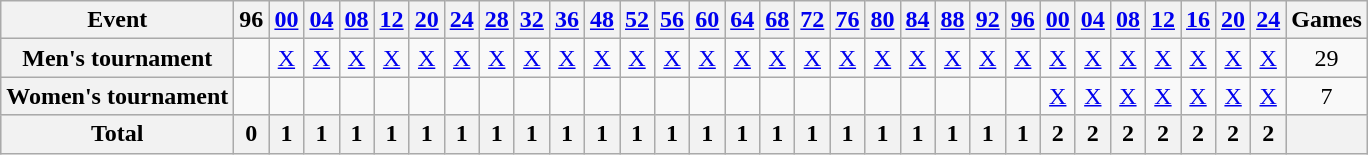<table class="wikitable plainrowheaders sticky-table-row1 sticky-table-col1" style="text-align: center; margin-left: 1em;">
<tr>
<th scope="col">Event</th>
<th scope="col"><span>96</span></th>
<th scope="col"><a href='#'>00</a></th>
<th scope="col"><a href='#'>04</a></th>
<th scope="col"><a href='#'>08</a></th>
<th scope="col"><a href='#'>12</a></th>
<th scope="col"><a href='#'>20</a></th>
<th scope="col"><a href='#'>24</a></th>
<th scope="col"><a href='#'>28</a></th>
<th scope="col"><a href='#'>32</a></th>
<th scope="col"><a href='#'>36</a></th>
<th scope="col"><a href='#'>48</a></th>
<th scope="col"><a href='#'>52</a></th>
<th scope="col"><a href='#'>56</a></th>
<th scope="col"><a href='#'>60</a></th>
<th scope="col"><a href='#'>64</a></th>
<th scope="col"><a href='#'>68</a></th>
<th scope="col"><a href='#'>72</a></th>
<th scope="col"><a href='#'>76</a></th>
<th scope="col"><a href='#'>80</a></th>
<th scope="col"><a href='#'>84</a></th>
<th scope="col"><a href='#'>88</a></th>
<th scope="col"><a href='#'>92</a></th>
<th scope="col"><a href='#'>96</a></th>
<th scope="col"><a href='#'>00</a></th>
<th scope="col"><a href='#'>04</a></th>
<th scope="col"><a href='#'>08</a></th>
<th scope="col"><a href='#'>12</a></th>
<th scope="col"><a href='#'>16</a></th>
<th scope="col"><a href='#'>20</a></th>
<th scope="col"><a href='#'>24</a></th>
<th scope="col">Games</th>
</tr>
<tr>
<th scope="row">Men's tournament</th>
<td></td>
<td><a href='#'>X</a></td>
<td><a href='#'>X</a></td>
<td><a href='#'>X</a></td>
<td><a href='#'>X</a></td>
<td><a href='#'>X</a></td>
<td><a href='#'>X</a></td>
<td><a href='#'>X</a></td>
<td><a href='#'>X</a></td>
<td><a href='#'>X</a></td>
<td><a href='#'>X</a></td>
<td><a href='#'>X</a></td>
<td><a href='#'>X</a></td>
<td><a href='#'>X</a></td>
<td><a href='#'>X</a></td>
<td><a href='#'>X</a></td>
<td><a href='#'>X</a></td>
<td><a href='#'>X</a></td>
<td><a href='#'>X</a></td>
<td><a href='#'>X</a></td>
<td><a href='#'>X</a></td>
<td><a href='#'>X</a></td>
<td><a href='#'>X</a></td>
<td><a href='#'>X</a></td>
<td><a href='#'>X</a></td>
<td><a href='#'>X</a></td>
<td><a href='#'>X</a></td>
<td><a href='#'>X</a></td>
<td><a href='#'>X</a></td>
<td><a href='#'>X</a></td>
<td>29</td>
</tr>
<tr>
<th scope="row">Women's tournament</th>
<td></td>
<td></td>
<td></td>
<td></td>
<td></td>
<td></td>
<td></td>
<td></td>
<td></td>
<td></td>
<td></td>
<td></td>
<td></td>
<td></td>
<td></td>
<td></td>
<td></td>
<td></td>
<td></td>
<td></td>
<td></td>
<td></td>
<td></td>
<td><a href='#'>X</a></td>
<td><a href='#'>X</a></td>
<td><a href='#'>X</a></td>
<td><a href='#'>X</a></td>
<td><a href='#'>X</a></td>
<td><a href='#'>X</a></td>
<td><a href='#'>X</a></td>
<td>7</td>
</tr>
<tr style="background-color: lightgrey;">
<th>Total</th>
<th>0</th>
<th>1</th>
<th>1</th>
<th>1</th>
<th>1</th>
<th>1</th>
<th>1</th>
<th>1</th>
<th>1</th>
<th>1</th>
<th>1</th>
<th>1</th>
<th>1</th>
<th>1</th>
<th>1</th>
<th>1</th>
<th>1</th>
<th>1</th>
<th>1</th>
<th>1</th>
<th>1</th>
<th>1</th>
<th>1</th>
<th>2</th>
<th>2</th>
<th>2</th>
<th>2</th>
<th>2</th>
<th>2</th>
<th>2</th>
<th></th>
</tr>
</table>
